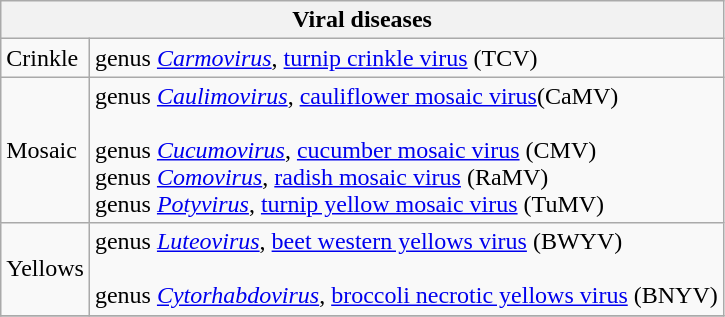<table class="wikitable" style="clear:left">
<tr>
<th colspan=2><strong>Viral diseases</strong></th>
</tr>
<tr>
<td>Crinkle</td>
<td>genus <em><a href='#'>Carmovirus</a></em>, <a href='#'>turnip crinkle virus</a> (TCV)</td>
</tr>
<tr>
<td>Mosaic</td>
<td>genus <em><a href='#'>Caulimovirus</a></em>, <a href='#'>cauliflower mosaic virus</a>(CaMV) <br><br>genus <em><a href='#'>Cucumovirus</a></em>, <a href='#'>cucumber mosaic virus</a> (CMV)<br>
genus <em><a href='#'>Comovirus</a></em>, <a href='#'>radish mosaic virus</a> (RaMV) <br>
genus <em><a href='#'>Potyvirus</a></em>, <a href='#'>turnip yellow mosaic virus</a> (TuMV)</td>
</tr>
<tr>
<td>Yellows</td>
<td>genus <em><a href='#'>Luteovirus</a></em>, <a href='#'>beet western yellows virus</a> (BWYV) <br><br>genus <em><a href='#'>Cytorhabdovirus</a></em>, <a href='#'>broccoli necrotic yellows virus</a>    (BNYV)</td>
</tr>
<tr>
</tr>
</table>
